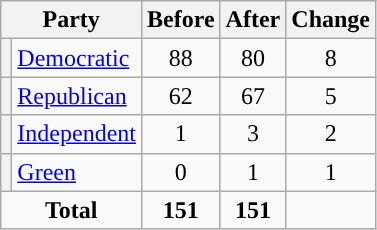<table class="wikitable" style="text-align:center;">
<tr>
<th colspan="2">Party</th>
<th>Before</th>
<th>After</th>
<th>Change</th>
</tr>
<tr>
<th style="background-color:"></th>
<td style="text-align:left;"><a href='#'>Democratic</a></td>
<td>88</td>
<td>80</td>
<td> 8</td>
</tr>
<tr>
<th style="background-color:"></th>
<td style="text-align:left;"><a href='#'>Republican</a></td>
<td>62</td>
<td>67</td>
<td> 5</td>
</tr>
<tr>
<th style="background-color:"></th>
<td style="text-align:left;"><a href='#'>Independent</a></td>
<td>1</td>
<td>3</td>
<td> 2</td>
</tr>
<tr>
<th style="background-color:"></th>
<td style="text-align:left;"><a href='#'>Green</a></td>
<td>0</td>
<td>1</td>
<td> 1</td>
</tr>
<tr>
<td colspan="2"><strong>Total</strong></td>
<td><strong>151</strong></td>
<td><strong>151</strong></td>
<td></td>
</tr>
</table>
